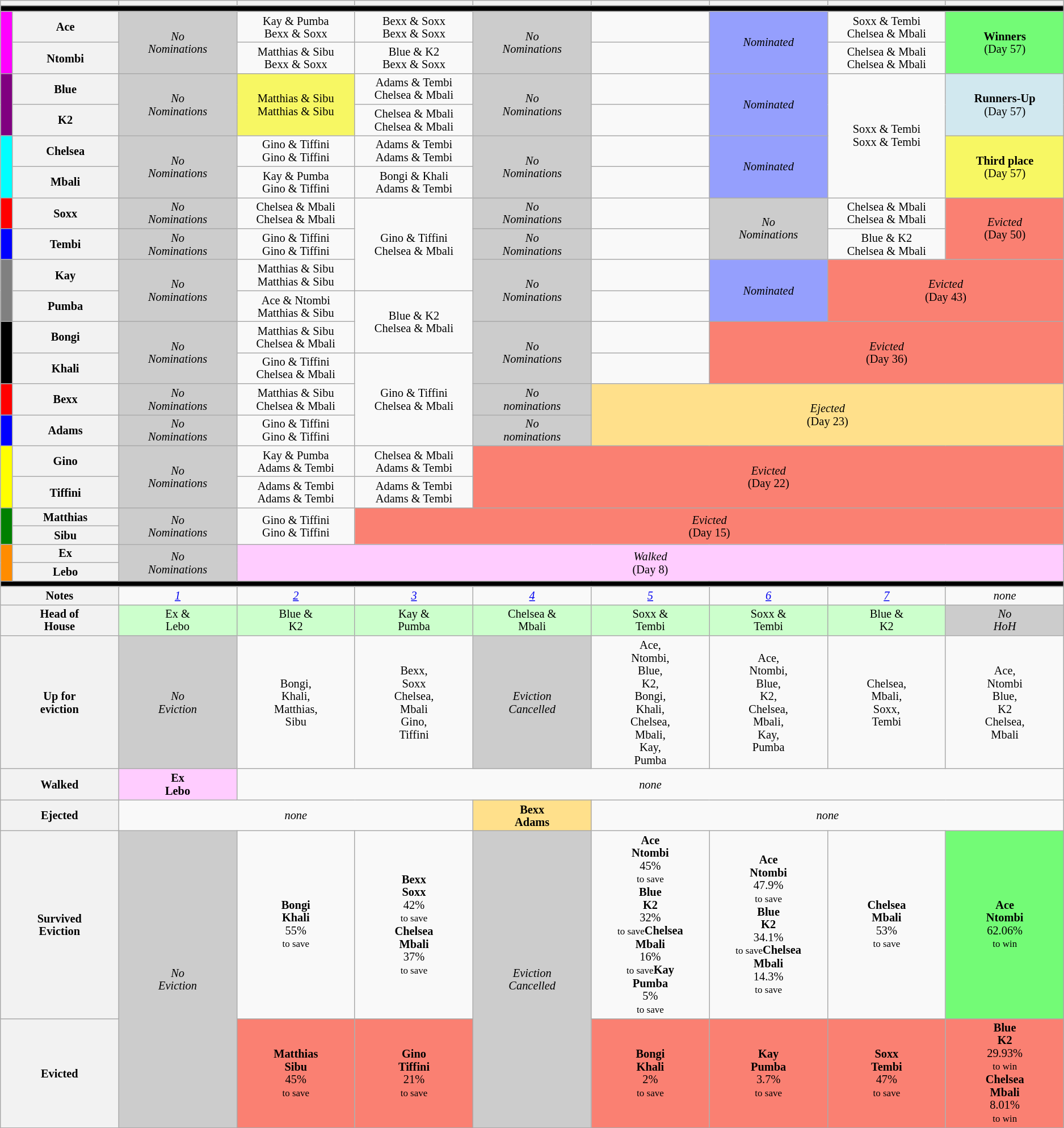<table class="wikitable" style="text-align:center; font-size:85%; line-height:15px">
<tr>
<th colspan=2 style="width: 6.5%;"></th>
<th style="width: 6.5%;"></th>
<th style="width: 6.5%;"></th>
<th style="width: 6.5%;"></th>
<th style="width: 6.5%;"></th>
<th style="width: 6.5%;"></th>
<th style="width: 6.5%;"></th>
<th style="width: 6.5%;"></th>
<th style="width: 6.5%;"></th>
</tr>
<tr>
<th style="background:#000;" colspan="10"></th>
</tr>
<tr>
<td rowspan="2" style="background:#FF00FF"></td>
<th>Ace</th>
<td rowspan="2" style="background:#ccc"><em>No<br>Nominations</em></td>
<td>Kay & Pumba<br>Bexx & Soxx</td>
<td>Bexx & Soxx<br>Bexx & Soxx</td>
<td rowspan="2" style="background:#ccc"><em>No<br>Nominations</em></td>
<td></td>
<td rowspan=2 style="background:#959ffd"><em>Nominated</em></td>
<td>Soxx & Tembi<br>Chelsea & Mbali</td>
<td rowspan=2 style="background:#73FB76"><strong>Winners</strong><br>(Day 57)</td>
</tr>
<tr>
<th>Ntombi</th>
<td>Matthias & Sibu<br>Bexx & Soxx</td>
<td>Blue & K2<br>Bexx & Soxx</td>
<td></td>
<td>Chelsea & Mbali<br>Chelsea & Mbali</td>
</tr>
<tr>
<td rowspan="2" style="background:#800080"></td>
<th>Blue</th>
<td rowspan="2" style="background:#ccc"><em>No<br>Nominations</em></td>
<td rowspan="2" style="background:#f7f763">Matthias & Sibu<br>Matthias & Sibu</td>
<td>Adams & Tembi<br>Chelsea & Mbali</td>
<td rowspan="2" style="background:#ccc"><em>No<br>Nominations</em></td>
<td></td>
<td rowspan=2 style="background:#959ffd"><em>Nominated</em></td>
<td rowspan="4">Soxx & Tembi<br>Soxx & Tembi</td>
<td rowspan=2 style="background:#D1E8EF"><strong>Runners-Up</strong><br>(Day 57)</td>
</tr>
<tr>
<th>K2</th>
<td>Chelsea & Mbali<br>Chelsea & Mbali</td>
<td></td>
</tr>
<tr>
<td rowspan="2" style="background:aqua"></td>
<th>Chelsea</th>
<td rowspan="2" style="background:#ccc"><em>No<br>Nominations</em></td>
<td>Gino & Tiffini<br>Gino & Tiffini</td>
<td>Adams & Tembi<br>Adams & Tembi</td>
<td rowspan="2" style="background:#ccc"><em>No<br>Nominations</em></td>
<td></td>
<td rowspan=2 style="background:#959ffd"><em>Nominated</em></td>
<td rowspan="2" style="background:#f7f763"><strong>Third place</strong><br>(Day 57)</td>
</tr>
<tr>
<th>Mbali</th>
<td>Kay & Pumba<br>Gino & Tiffini</td>
<td>Bongi & Khali<br>Adams & Tembi</td>
<td></td>
</tr>
<tr>
<td style="background:#FF0000"><strong></strong></td>
<th>Soxx</th>
<td style="background:#ccc"><em>No<br>Nominations</em></td>
<td>Chelsea & Mbali<br>Chelsea & Mbali</td>
<td rowspan="3">Gino & Tiffini<br>Chelsea & Mbali</td>
<td style="background:#ccc"><em>No<br>Nominations</em></td>
<td></td>
<td rowspan=2 style="background:#ccc"><em>No<br>Nominations</em></td>
<td>Chelsea & Mbali<br>Chelsea & Mbali</td>
<td rowspan=2 bgcolor="salmon"><em>Evicted</em><br>(Day 50)</td>
</tr>
<tr>
<td style="background:#0000FF"><strong></strong></td>
<th>Tembi</th>
<td style="background:#ccc"><em>No<br>Nominations</em></td>
<td>Gino & Tiffini<br>Gino & Tiffini</td>
<td style="background:#ccc"><em>No<br>Nominations</em></td>
<td></td>
<td>Blue & K2<br>Chelsea & Mbali</td>
</tr>
<tr>
<td rowspan="2" style="background:#808080"></td>
<th>Kay</th>
<td rowspan="2" style="background:#ccc"><em>No<br>Nominations</em></td>
<td>Matthias & Sibu<br>Matthias & Sibu</td>
<td rowspan="2" style="background:#ccc"><em>No<br>Nominations</em></td>
<td></td>
<td rowspan=2 style="background:#959ffd"><em>Nominated</em></td>
<td rowspan=2 colspan=2 bgcolor="salmon"><em>Evicted</em><br>(Day 43)</td>
</tr>
<tr>
<th>Pumba</th>
<td>Ace & Ntombi<br>Matthias & Sibu</td>
<td rowspan="2">Blue & K2<br>Chelsea & Mbali</td>
<td></td>
</tr>
<tr>
<td rowspan="2" style="background:#000"></td>
<th>Bongi</th>
<td rowspan="2" style="background:#ccc"><em>No<br>Nominations</em></td>
<td>Matthias & Sibu<br>Chelsea & Mbali</td>
<td rowspan="2" style="background:#ccc"><em>No<br>Nominations</em></td>
<td></td>
<td rowspan=2 colspan=3 bgcolor="salmon"><em>Evicted</em><br>(Day 36)</td>
</tr>
<tr>
<th>Khali</th>
<td>Gino & Tiffini<br>Chelsea & Mbali</td>
<td rowspan="3">Gino & Tiffini<br>Chelsea & Mbali</td>
<td></td>
</tr>
<tr>
<td style="background:#FF0000"></td>
<th>Bexx</th>
<td style="background:#ccc"><em>No<br>Nominations</em></td>
<td>Matthias & Sibu<br>Chelsea & Mbali</td>
<td bgcolor="#ccc"><em>No<br>nominations</em></td>
<td rowspan=2 colspan=4 bgcolor="FFE08B"><em>Ejected</em><br>(Day 23)</td>
</tr>
<tr>
<td style="background:#0000FF"></td>
<th>Adams</th>
<td style="background:#ccc"><em>No<br>Nominations</em></td>
<td>Gino & Tiffini<br>Gino & Tiffini</td>
<td bgcolor="#ccc"><em>No<br>nominations</em></td>
</tr>
<tr>
<td rowspan="2" style="background:#FFFF00"></td>
<th>Gino</th>
<td rowspan="2" style="background:#ccc"><em>No<br>Nominations</em></td>
<td>Kay & Pumba<br>Adams & Tembi</td>
<td>Chelsea & Mbali<br>Adams & Tembi</td>
<td rowspan=2 colspan=5 bgcolor="salmon"><em>Evicted</em><br>(Day 22)</td>
</tr>
<tr>
<th>Tiffini</th>
<td>Adams & Tembi<br>Adams & Tembi</td>
<td>Adams & Tembi<br>Adams & Tembi</td>
</tr>
<tr>
<td rowspan="2" style="background:#008000"></td>
<th>Matthias</th>
<td rowspan="2" style="background:#ccc"><em>No<br>Nominations</em></td>
<td rowspan="2">Gino & Tiffini<br>Gino & Tiffini</td>
<td rowspan=2 colspan=6 bgcolor="salmon"><em>Evicted</em><br>(Day 15)</td>
</tr>
<tr>
<th>Sibu</th>
</tr>
<tr>
<td rowspan="2" style="background:darkorange"></td>
<th>Ex</th>
<td rowspan="2" style="background:#ccc"><em>No<br>Nominations</em></td>
<td rowspan=2 colspan=7 style="background:#fcf"><em>Walked</em><br>(Day 8)</td>
</tr>
<tr>
<th>Lebo</th>
</tr>
<tr>
<th style="background:#000;" colspan="10"></th>
</tr>
<tr>
<th colspan=2>Notes</th>
<td><em><a href='#'>1</a></em></td>
<td><em><a href='#'>2</a></em></td>
<td><em><a href='#'>3</a></em></td>
<td><em><a href='#'>4</a></em></td>
<td><em><a href='#'>5</a></em></td>
<td><em><a href='#'>6</a></em></td>
<td><em><a href='#'>7</a></em></td>
<td><em>none</em></td>
</tr>
<tr>
<th colspan=2>Head of<br>House</th>
<td style="background:#cfc">Ex &<br>Lebo</td>
<td style="background:#cfc">Blue &<br>K2</td>
<td style="background:#cfc">Kay &<br>Pumba</td>
<td style="background:#cfc">Chelsea &<br> Mbali</td>
<td style="background:#cfc">Soxx &<br>Tembi</td>
<td style="background:#cfc">Soxx &<br>Tembi</td>
<td style="background:#cfc">Blue &<br>K2</td>
<td style="background:#ccc"><em>No<br>HoH</em></td>
</tr>
<tr>
<th colspan=2>Up for<br>eviction</th>
<td style="background:#ccc"><em>No<br>Eviction</em></td>
<td>Bongi,<br>Khali,<br>Matthias,<br>Sibu</td>
<td>Bexx,<br>Soxx<br>Chelsea,<br>Mbali<br>Gino,<br>Tiffini</td>
<td style="background:#ccc"><em>Eviction<br>Cancelled</em></td>
<td>Ace,<br>Ntombi,<br>Blue,<br>K2,<br>Bongi,<br>Khali,<br>Chelsea,<br>Mbali,<br>Kay,<br>Pumba</td>
<td>Ace,<br>Ntombi,<br>Blue,<br>K2,<br>Chelsea,<br>Mbali,<br>Kay,<br>Pumba</td>
<td>Chelsea,<br>Mbali,<br>Soxx,<br>Tembi</td>
<td>Ace,<br>Ntombi<br>Blue,<br>K2<br>Chelsea,<br>Mbali</td>
</tr>
<tr>
<th colspan=2>Walked</th>
<td style="background:#fcf"><strong>Ex<br>Lebo</strong></td>
<td colspan=7><em>none</em></td>
</tr>
<tr>
<th colspan=2>Ejected</th>
<td colspan=3><em>none</em></td>
<td style="background:#FFE08B"><strong>Bexx<br>Adams</strong></td>
<td colspan=4><em>none</em></td>
</tr>
<tr>
<th colspan=2>Survived<br>Eviction</th>
<td rowspan=2 style="background:#ccc"><em>No<br>Eviction</em></td>
<td><strong>Bongi<br>Khali</strong><br>55%<br><small>to save</small></td>
<td><strong>Bexx<br>Soxx</strong><br>42%<br><small>to save</small><br><strong>Chelsea<br>Mbali</strong><br>37%<br><small>to save</small></td>
<td rowspan=2 style="background:#ccc"><em>Eviction<br>Cancelled</em></td>
<td><strong>Ace<br>Ntombi</strong><br>45%<br><small>to save</small><br><strong>Blue<br>K2</strong><br>32%<br><small>to save</small><strong>Chelsea<br>Mbali</strong><br>16%<br><small>to save</small><strong>Kay<br>Pumba</strong><br>5%<br><small>to save</small></td>
<td><strong>Ace<br>Ntombi</strong><br>47.9%<br><small>to save</small><br><strong>Blue<br>K2</strong><br>34.1%<br><small>to save</small><strong>Chelsea<br>Mbali</strong><br>14.3%<br><small>to save</small></td>
<td><strong>Chelsea<br>Mbali</strong><br>53%<br><small>to save</small></td>
<td style="background:#73FB76"><strong>Ace<br>Ntombi</strong><br>62.06%<br><small>to win</small></td>
</tr>
<tr>
<th colspan=2>Evicted</th>
<td bgcolor="salmon"><strong>Matthias<br>Sibu</strong><br>45%<br><small>to save</small></td>
<td bgcolor="salmon"><strong>Gino<br>Tiffini</strong><br>21%<br><small>to save</small></td>
<td bgcolor="salmon"><strong>Bongi<br>Khali</strong><br>2%<br><small>to save</small></td>
<td bgcolor="salmon"><strong>Kay<br>Pumba</strong><br>3.7%<br><small>to save</small></td>
<td bgcolor="salmon"><strong>Soxx<br>Tembi</strong><br>47%<br><small>to save</small></td>
<td bgcolor="salmon"><strong>Blue<br>K2</strong><br>29.93%<br><small>to win</small><br><strong>Chelsea<br>Mbali</strong><br>8.01%<br><small>to win</small></td>
</tr>
</table>
